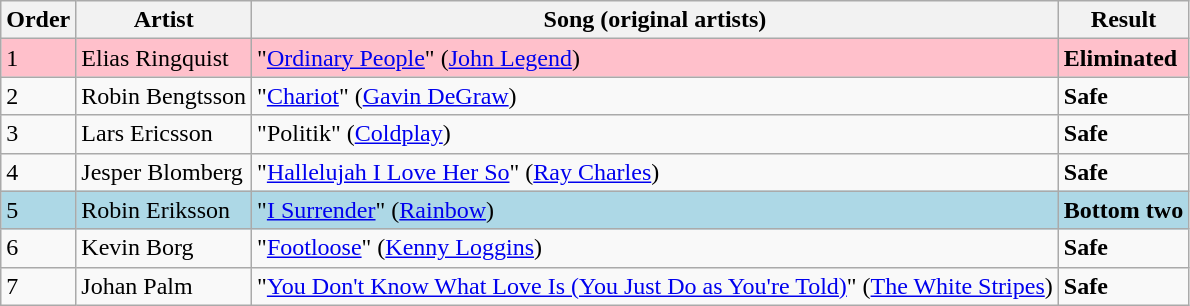<table class=wikitable>
<tr>
<th>Order</th>
<th>Artist</th>
<th>Song (original artists)</th>
<th>Result</th>
</tr>
<tr style="background:pink;">
<td>1</td>
<td>Elias Ringquist</td>
<td>"<a href='#'>Ordinary People</a>" (<a href='#'>John Legend</a>)</td>
<td><strong>Eliminated</strong></td>
</tr>
<tr>
<td>2</td>
<td>Robin Bengtsson</td>
<td>"<a href='#'>Chariot</a>" (<a href='#'>Gavin DeGraw</a>)</td>
<td><strong>Safe</strong></td>
</tr>
<tr>
<td>3</td>
<td>Lars Ericsson</td>
<td>"Politik" (<a href='#'>Coldplay</a>)</td>
<td><strong>Safe</strong></td>
</tr>
<tr>
<td>4</td>
<td>Jesper Blomberg</td>
<td>"<a href='#'>Hallelujah I Love Her So</a>" (<a href='#'>Ray Charles</a>)</td>
<td><strong>Safe</strong></td>
</tr>
<tr style="background:lightblue;">
<td>5</td>
<td>Robin Eriksson</td>
<td>"<a href='#'>I Surrender</a>" (<a href='#'>Rainbow</a>)</td>
<td><strong>Bottom two</strong></td>
</tr>
<tr>
<td>6</td>
<td>Kevin Borg</td>
<td>"<a href='#'>Footloose</a>" (<a href='#'>Kenny Loggins</a>)</td>
<td><strong>Safe</strong></td>
</tr>
<tr>
<td>7</td>
<td>Johan Palm</td>
<td>"<a href='#'>You Don't Know What Love Is (You Just Do as You're Told)</a>" (<a href='#'>The White Stripes</a>)</td>
<td><strong>Safe</strong></td>
</tr>
</table>
